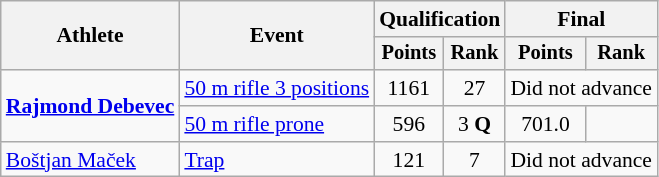<table class="wikitable" style="font-size:90%">
<tr>
<th rowspan="2">Athlete</th>
<th rowspan="2">Event</th>
<th colspan=2>Qualification</th>
<th colspan=2>Final</th>
</tr>
<tr style="font-size:95%">
<th>Points</th>
<th>Rank</th>
<th>Points</th>
<th>Rank</th>
</tr>
<tr align=center>
<td align=left rowspan=2><strong><a href='#'>Rajmond Debevec</a></strong></td>
<td align=left><a href='#'>50 m rifle 3 positions</a></td>
<td>1161</td>
<td>27</td>
<td colspan=2>Did not advance</td>
</tr>
<tr align=center>
<td align=left><a href='#'>50 m rifle prone</a></td>
<td>596</td>
<td>3 <strong>Q</strong></td>
<td>701.0</td>
<td></td>
</tr>
<tr align=center>
<td align=left><a href='#'>Boštjan Maček</a></td>
<td align=left><a href='#'>Trap</a></td>
<td>121</td>
<td>7</td>
<td colspan=2>Did not advance</td>
</tr>
</table>
